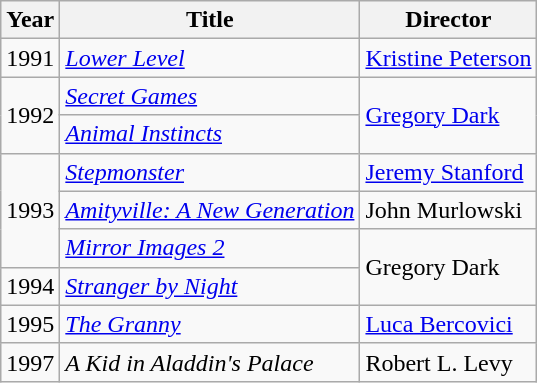<table class="wikitable">
<tr>
<th>Year</th>
<th>Title</th>
<th>Director</th>
</tr>
<tr>
<td>1991</td>
<td><em><a href='#'>Lower Level</a></em></td>
<td><a href='#'>Kristine Peterson</a></td>
</tr>
<tr>
<td rowspan=2>1992</td>
<td><em><a href='#'>Secret Games</a></em></td>
<td rowspan=2><a href='#'>Gregory Dark</a></td>
</tr>
<tr>
<td><em><a href='#'>Animal Instincts</a></em></td>
</tr>
<tr>
<td rowspan=3>1993</td>
<td><em><a href='#'>Stepmonster</a></em></td>
<td><a href='#'>Jeremy Stanford</a></td>
</tr>
<tr>
<td><em><a href='#'>Amityville: A New Generation</a></em></td>
<td>John Murlowski</td>
</tr>
<tr>
<td><em><a href='#'>Mirror Images 2</a></em></td>
<td rowspan=2>Gregory Dark</td>
</tr>
<tr>
<td>1994</td>
<td><em><a href='#'>Stranger by Night</a></em></td>
</tr>
<tr>
<td>1995</td>
<td><em><a href='#'>The Granny</a></em></td>
<td><a href='#'>Luca Bercovici</a></td>
</tr>
<tr>
<td>1997</td>
<td><em>A Kid in Aladdin's Palace</em></td>
<td>Robert L. Levy</td>
</tr>
</table>
